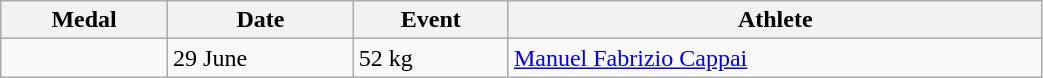<table class="wikitable sortable" width=55% style="font-size:100%; text-align:left;">
<tr>
<th>Medal</th>
<th>Date</th>
<th>Event</th>
<th>Athlete</th>
</tr>
<tr>
<td></td>
<td>29 June</td>
<td>52 kg</td>
<td><a href='#'>Manuel Fabrizio Cappai</a></td>
</tr>
</table>
